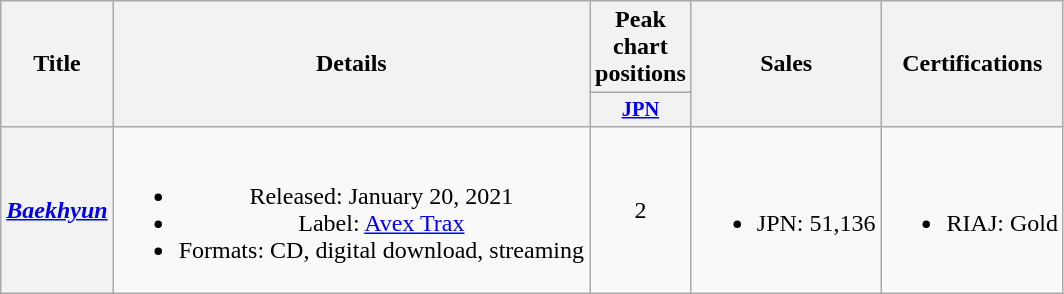<table class="wikitable plainrowheaders" style="text-align:center;">
<tr>
<th scope="col" rowspan="2">Title</th>
<th scope="col" rowspan="2">Details</th>
<th scope="col">Peak chart positions</th>
<th scope="col" rowspan="2">Sales</th>
<th scope="col" rowspan="2">Certifications</th>
</tr>
<tr>
<th style="width:2.5em; font-size:85%"><a href='#'>JPN</a><br></th>
</tr>
<tr>
<th scope="row"><em><a href='#'>Baekhyun</a></em></th>
<td><br><ul><li>Released: January 20, 2021</li><li>Label: <a href='#'>Avex Trax</a></li><li>Formats: CD, digital download, streaming</li></ul></td>
<td>2</td>
<td><br><ul><li>JPN: 51,136</li></ul></td>
<td><br><ul><li>RIAJ: Gold</li></ul></td>
</tr>
</table>
